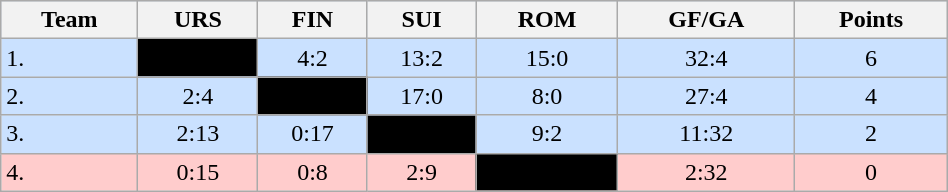<table class="wikitable" bgcolor="#EFEFFF" width="50%">
<tr bgcolor="#BCD2EE">
<th>Team</th>
<th>URS</th>
<th>FIN</th>
<th>SUI</th>
<th>ROM</th>
<th>GF/GA</th>
<th>Points</th>
</tr>
<tr bgcolor="#CAE1FF" align="center">
<td align="left">1. </td>
<td style="background:#000000;"></td>
<td>4:2</td>
<td>13:2</td>
<td>15:0</td>
<td>32:4</td>
<td>6</td>
</tr>
<tr bgcolor="#CAE1FF" align="center">
<td align="left">2. </td>
<td>2:4</td>
<td style="background:#000000;"></td>
<td>17:0</td>
<td>8:0</td>
<td>27:4</td>
<td>4</td>
</tr>
<tr bgcolor="#CAE1FF" align="center">
<td align="left">3. </td>
<td>2:13</td>
<td>0:17</td>
<td style="background:#000000;"></td>
<td>9:2</td>
<td>11:32</td>
<td>2</td>
</tr>
<tr bgcolor="#ffcccc" align="center">
<td align="left">4. </td>
<td>0:15</td>
<td>0:8</td>
<td>2:9</td>
<td style="background:#000000;"></td>
<td>2:32</td>
<td>0</td>
</tr>
</table>
